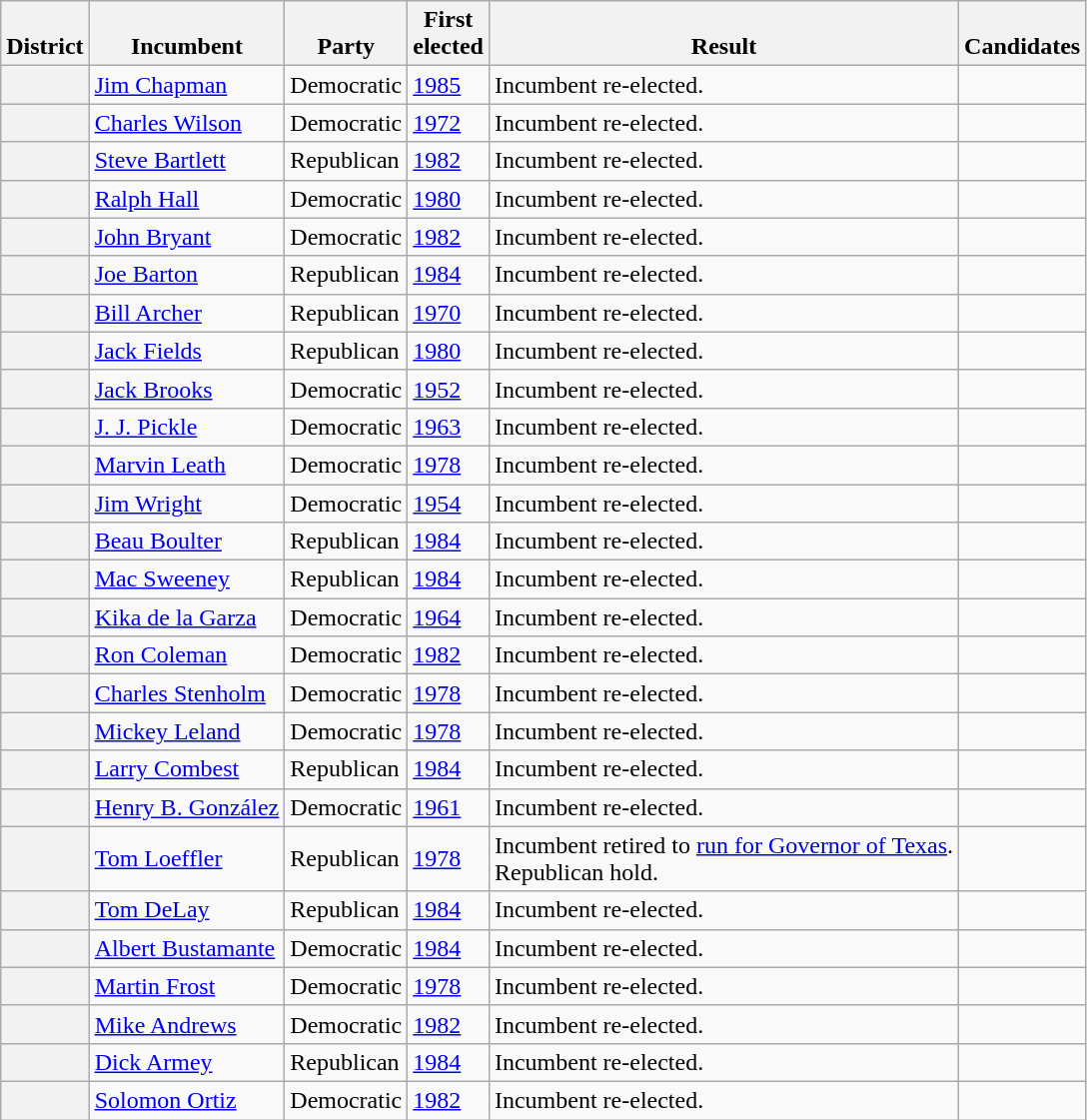<table class=wikitable>
<tr valign=bottom>
<th>District</th>
<th>Incumbent</th>
<th>Party</th>
<th>First<br>elected</th>
<th>Result</th>
<th>Candidates</th>
</tr>
<tr>
<th></th>
<td><a href='#'>Jim Chapman</a></td>
<td>Democratic</td>
<td><a href='#'>1985 </a></td>
<td>Incumbent re-elected.</td>
<td nowrap></td>
</tr>
<tr>
<th></th>
<td><a href='#'>Charles Wilson</a></td>
<td>Democratic</td>
<td><a href='#'>1972</a></td>
<td>Incumbent re-elected.</td>
<td nowrap></td>
</tr>
<tr>
<th></th>
<td><a href='#'>Steve Bartlett</a></td>
<td>Republican</td>
<td><a href='#'>1982</a></td>
<td>Incumbent re-elected.</td>
<td nowrap></td>
</tr>
<tr>
<th></th>
<td><a href='#'>Ralph Hall</a></td>
<td>Democratic</td>
<td><a href='#'>1980</a></td>
<td>Incumbent re-elected.</td>
<td nowrap></td>
</tr>
<tr>
<th></th>
<td><a href='#'>John Bryant</a></td>
<td>Democratic</td>
<td><a href='#'>1982</a></td>
<td>Incumbent re-elected.</td>
<td nowrap></td>
</tr>
<tr>
<th></th>
<td><a href='#'>Joe Barton</a></td>
<td>Republican</td>
<td><a href='#'>1984</a></td>
<td>Incumbent re-elected.</td>
<td nowrap></td>
</tr>
<tr>
<th></th>
<td><a href='#'>Bill Archer</a></td>
<td>Republican</td>
<td><a href='#'>1970</a></td>
<td>Incumbent re-elected.</td>
<td nowrap></td>
</tr>
<tr>
<th></th>
<td><a href='#'>Jack Fields</a></td>
<td>Republican</td>
<td><a href='#'>1980</a></td>
<td>Incumbent re-elected.</td>
<td nowrap></td>
</tr>
<tr>
<th></th>
<td><a href='#'>Jack Brooks</a></td>
<td>Democratic</td>
<td><a href='#'>1952</a></td>
<td>Incumbent re-elected.</td>
<td nowrap></td>
</tr>
<tr>
<th></th>
<td><a href='#'>J. J. Pickle</a></td>
<td>Democratic</td>
<td><a href='#'>1963 </a></td>
<td>Incumbent re-elected.</td>
<td nowrap></td>
</tr>
<tr>
<th></th>
<td><a href='#'>Marvin Leath</a></td>
<td>Democratic</td>
<td><a href='#'>1978</a></td>
<td>Incumbent re-elected.</td>
<td nowrap></td>
</tr>
<tr>
<th></th>
<td><a href='#'>Jim Wright</a></td>
<td>Democratic</td>
<td><a href='#'>1954</a></td>
<td>Incumbent re-elected.</td>
<td nowrap></td>
</tr>
<tr>
<th></th>
<td><a href='#'>Beau Boulter</a></td>
<td>Republican</td>
<td><a href='#'>1984</a></td>
<td>Incumbent re-elected.</td>
<td nowrap></td>
</tr>
<tr>
<th></th>
<td><a href='#'>Mac Sweeney</a></td>
<td>Republican</td>
<td><a href='#'>1984</a></td>
<td>Incumbent re-elected.</td>
<td nowrap></td>
</tr>
<tr>
<th></th>
<td><a href='#'>Kika de la Garza</a></td>
<td>Democratic</td>
<td><a href='#'>1964</a></td>
<td>Incumbent re-elected.</td>
<td nowrap></td>
</tr>
<tr>
<th></th>
<td><a href='#'>Ron Coleman</a></td>
<td>Democratic</td>
<td><a href='#'>1982</a></td>
<td>Incumbent re-elected.</td>
<td nowrap></td>
</tr>
<tr>
<th></th>
<td><a href='#'>Charles Stenholm</a></td>
<td>Democratic</td>
<td><a href='#'>1978</a></td>
<td>Incumbent re-elected.</td>
<td nowrap></td>
</tr>
<tr>
<th></th>
<td><a href='#'>Mickey Leland</a></td>
<td>Democratic</td>
<td><a href='#'>1978</a></td>
<td>Incumbent re-elected.</td>
<td nowrap></td>
</tr>
<tr>
<th></th>
<td><a href='#'>Larry Combest</a></td>
<td>Republican</td>
<td><a href='#'>1984</a></td>
<td>Incumbent re-elected.</td>
<td nowrap></td>
</tr>
<tr>
<th></th>
<td><a href='#'>Henry B. González</a></td>
<td>Democratic</td>
<td><a href='#'>1961 </a></td>
<td>Incumbent re-elected.</td>
<td nowrap></td>
</tr>
<tr>
<th></th>
<td><a href='#'>Tom Loeffler</a></td>
<td>Republican</td>
<td><a href='#'>1978</a></td>
<td>Incumbent retired to <a href='#'>run for Governor of Texas</a>.<br>Republican hold.</td>
<td nowrap></td>
</tr>
<tr>
<th></th>
<td><a href='#'>Tom DeLay</a></td>
<td>Republican</td>
<td><a href='#'>1984</a></td>
<td>Incumbent re-elected.</td>
<td nowrap></td>
</tr>
<tr>
<th></th>
<td><a href='#'>Albert Bustamante</a></td>
<td>Democratic</td>
<td><a href='#'>1984</a></td>
<td>Incumbent re-elected.</td>
<td nowrap></td>
</tr>
<tr>
<th></th>
<td><a href='#'>Martin Frost</a></td>
<td>Democratic</td>
<td><a href='#'>1978</a></td>
<td>Incumbent re-elected.</td>
<td nowrap></td>
</tr>
<tr>
<th></th>
<td><a href='#'>Mike Andrews</a></td>
<td>Democratic</td>
<td><a href='#'>1982</a></td>
<td>Incumbent re-elected.</td>
<td nowrap></td>
</tr>
<tr>
<th></th>
<td><a href='#'>Dick Armey</a></td>
<td>Republican</td>
<td><a href='#'>1984</a></td>
<td>Incumbent re-elected.</td>
<td nowrap></td>
</tr>
<tr>
<th></th>
<td><a href='#'>Solomon Ortiz</a></td>
<td>Democratic</td>
<td><a href='#'>1982</a></td>
<td>Incumbent re-elected.</td>
<td nowrap></td>
</tr>
</table>
